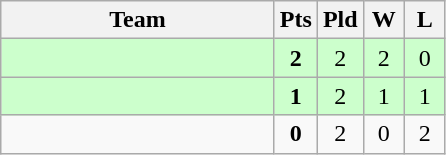<table class=wikitable style="text-align:center">
<tr>
<th width=175>Team</th>
<th width=20>Pts</th>
<th width=20>Pld</th>
<th width=20>W</th>
<th width=20>L</th>
</tr>
<tr bgcolor="#ccffcc">
<td style="text-align:left"></td>
<td><strong>2</strong></td>
<td>2</td>
<td>2</td>
<td>0</td>
</tr>
<tr bgcolor="#ccffcc">
<td style="text-align:left"></td>
<td><strong>1</strong></td>
<td>2</td>
<td>1</td>
<td>1</td>
</tr>
<tr>
<td style="text-align:left"></td>
<td><strong>0</strong></td>
<td>2</td>
<td>0</td>
<td>2</td>
</tr>
</table>
